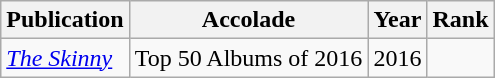<table class="sortable wikitable">
<tr>
<th>Publication</th>
<th>Accolade</th>
<th>Year</th>
<th>Rank</th>
</tr>
<tr>
<td><em><a href='#'>The Skinny</a></em></td>
<td>Top 50 Albums of 2016</td>
<td>2016</td>
<td></td>
</tr>
</table>
